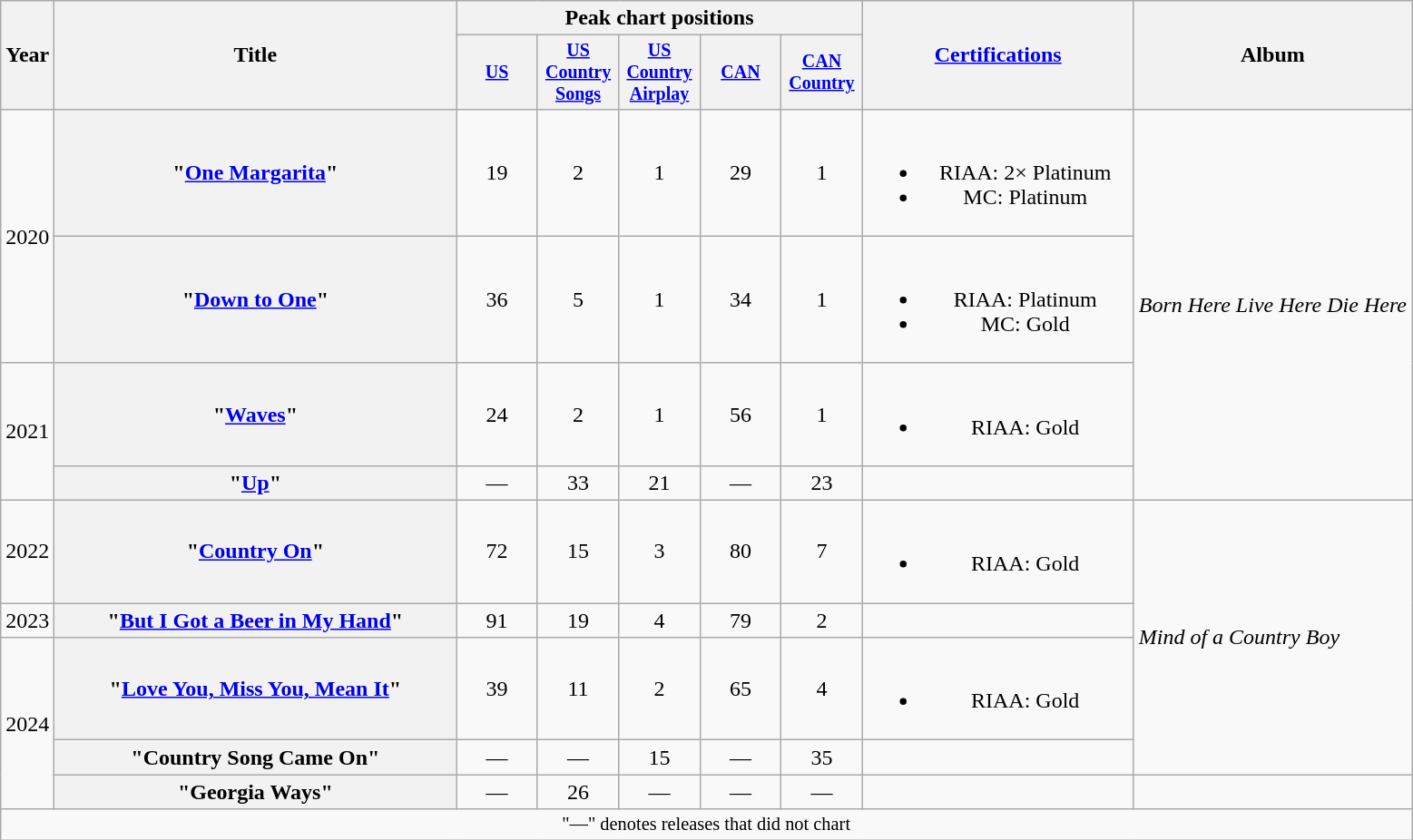<table class="wikitable plainrowheaders" style="text-align:center;">
<tr>
<th scope="col" rowspan="2">Year</th>
<th scope="col" rowspan="2" style="width:18em;">Title</th>
<th scope="col" colspan="5">Peak chart positions</th>
<th scope="col" rowspan="2" style="width:12em;"><a href='#'>Certifications</a></th>
<th scope="col" rowspan="2">Album</th>
</tr>
<tr style="font-size:smaller;">
<th scope="col" style="width:4em;"><a href='#'>US</a><br></th>
<th scope="col" style="width:4em;"><a href='#'>US Country Songs</a><br></th>
<th scope="col" style="width:4em;"><a href='#'>US Country Airplay</a><br></th>
<th scope="col" style="width:4em;"><a href='#'>CAN</a><br></th>
<th scope="col" style="width:4em;"><a href='#'>CAN Country</a><br></th>
</tr>
<tr>
<td rowspan="2">2020</td>
<th scope="row">"<a href='#'>One Margarita</a>"</th>
<td>19</td>
<td>2</td>
<td>1</td>
<td>29</td>
<td>1</td>
<td><br><ul><li>RIAA: 2× Platinum</li><li>MC: Platinum</li></ul></td>
<td align="left" rowspan="4"><em>Born Here Live Here Die Here</em></td>
</tr>
<tr>
<th scope="row">"<a href='#'>Down to One</a>"</th>
<td>36</td>
<td>5</td>
<td>1</td>
<td>34</td>
<td>1</td>
<td><br><ul><li>RIAA: Platinum</li><li>MC: Gold</li></ul></td>
</tr>
<tr>
<td rowspan="2">2021</td>
<th scope="row">"<a href='#'>Waves</a>"</th>
<td>24</td>
<td>2</td>
<td>1</td>
<td>56</td>
<td>1</td>
<td><br><ul><li>RIAA: Gold</li></ul></td>
</tr>
<tr>
<th scope="row">"<a href='#'>Up</a>"</th>
<td>—</td>
<td>33</td>
<td>21</td>
<td>—</td>
<td>23</td>
<td></td>
</tr>
<tr>
<td>2022</td>
<th scope="row">"<a href='#'>Country On</a>"</th>
<td>72</td>
<td>15</td>
<td>3</td>
<td>80</td>
<td>7</td>
<td><br><ul><li>RIAA: Gold</li></ul></td>
<td rowspan="4" align="left"><em>Mind of a Country Boy</em></td>
</tr>
<tr>
<td>2023</td>
<th scope="row">"<a href='#'>But I Got a Beer in My Hand</a>"</th>
<td>91</td>
<td>19</td>
<td>4</td>
<td>79</td>
<td>2</td>
<td></td>
</tr>
<tr>
<td rowspan="3">2024</td>
<th scope="row">"<a href='#'>Love You, Miss You, Mean It</a>"</th>
<td>39</td>
<td>11</td>
<td>2</td>
<td>65</td>
<td>4</td>
<td><br><ul><li>RIAA: Gold</li></ul></td>
</tr>
<tr>
<th scope="row">"Country Song Came On"</th>
<td>—</td>
<td>—</td>
<td>15</td>
<td>—</td>
<td>35</td>
<td></td>
</tr>
<tr>
<th scope="row">"Georgia Ways"<br></th>
<td>—</td>
<td>26</td>
<td>—</td>
<td>—</td>
<td>—</td>
<td></td>
<td></td>
</tr>
<tr>
<td colspan="10" style="font-size:85%">"—" denotes releases that did not chart</td>
</tr>
</table>
